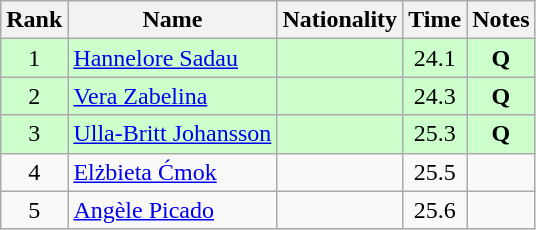<table class="wikitable sortable" style="text-align:center">
<tr>
<th>Rank</th>
<th>Name</th>
<th>Nationality</th>
<th>Time</th>
<th>Notes</th>
</tr>
<tr bgcolor=ccffcc>
<td>1</td>
<td align=left><a href='#'>Hannelore Sadau</a></td>
<td align=left></td>
<td>24.1</td>
<td><strong>Q</strong></td>
</tr>
<tr bgcolor=ccffcc>
<td>2</td>
<td align=left><a href='#'>Vera Zabelina</a></td>
<td align=left></td>
<td>24.3</td>
<td><strong>Q</strong></td>
</tr>
<tr bgcolor=ccffcc>
<td>3</td>
<td align=left><a href='#'>Ulla-Britt Johansson</a></td>
<td align=left></td>
<td>25.3</td>
<td><strong>Q</strong></td>
</tr>
<tr>
<td>4</td>
<td align=left><a href='#'>Elżbieta Ćmok</a></td>
<td align=left></td>
<td>25.5</td>
<td></td>
</tr>
<tr>
<td>5</td>
<td align=left><a href='#'>Angèle Picado</a></td>
<td align=left></td>
<td>25.6</td>
<td></td>
</tr>
</table>
